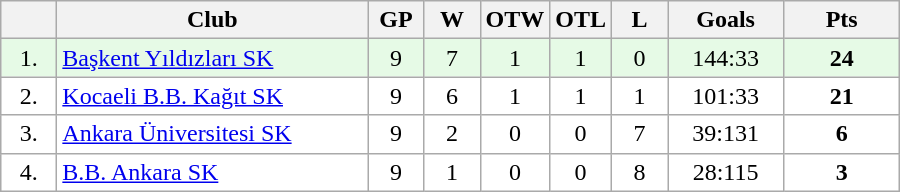<table class="wikitable">
<tr>
<th width="30"></th>
<th width="200">Club</th>
<th width="30">GP</th>
<th width="30">W</th>
<th width="30">OTW</th>
<th width="30">OTL</th>
<th width="30">L</th>
<th width="70">Goals</th>
<th width="70">Pts</th>
</tr>
<tr bgcolor="#e6fae6" align="center">
<td>1.</td>
<td align="left"><a href='#'>Başkent Yıldızları SK</a></td>
<td>9</td>
<td>7</td>
<td>1</td>
<td>1</td>
<td>0</td>
<td>144:33</td>
<td><strong>24</strong></td>
</tr>
<tr bgcolor="#FFFFFF" align="center">
<td>2.</td>
<td align="left"><a href='#'>Kocaeli B.B. Kağıt SK</a></td>
<td>9</td>
<td>6</td>
<td>1</td>
<td>1</td>
<td>1</td>
<td>101:33</td>
<td><strong>21</strong></td>
</tr>
<tr bgcolor="#FFFFFF" align="center">
<td>3.</td>
<td align="left"><a href='#'>Ankara Üniversitesi SK</a></td>
<td>9</td>
<td>2</td>
<td>0</td>
<td>0</td>
<td>7</td>
<td>39:131</td>
<td><strong>6</strong></td>
</tr>
<tr bgcolor="#FFFFFF" align="center">
<td>4.</td>
<td align="left"><a href='#'>B.B. Ankara SK</a></td>
<td>9</td>
<td>1</td>
<td>0</td>
<td>0</td>
<td>8</td>
<td>28:115</td>
<td><strong>3</strong></td>
</tr>
</table>
